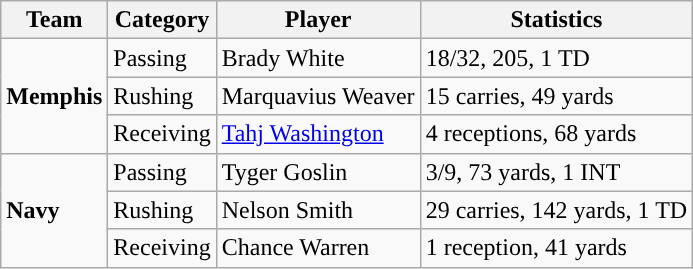<table class="wikitable" style="float: left;">
<tr>
<th>Team</th>
<th>Category</th>
<th>Player</th>
<th>Statistics</th>
</tr>
<tr>
<td rowspan=3><strong>Memphis</strong></td>
<td>Passing</td>
<td>Brady White</td>
<td>18/32, 205, 1 TD</td>
</tr>
<tr>
<td>Rushing</td>
<td>Marquavius Weaver</td>
<td>15 carries, 49 yards</td>
</tr>
<tr>
<td>Receiving</td>
<td><a href='#'>Tahj Washington</a></td>
<td>4 receptions, 68 yards</td>
</tr>
<tr>
<td rowspan=3><strong>Navy</strong></td>
<td>Passing</td>
<td>Tyger Goslin</td>
<td>3/9, 73 yards, 1 INT</td>
</tr>
<tr>
<td>Rushing</td>
<td>Nelson Smith</td>
<td>29 carries, 142 yards, 1 TD</td>
</tr>
<tr>
<td>Receiving</td>
<td>Chance Warren</td>
<td>1 reception, 41 yards</td>
</tr>
</table>
